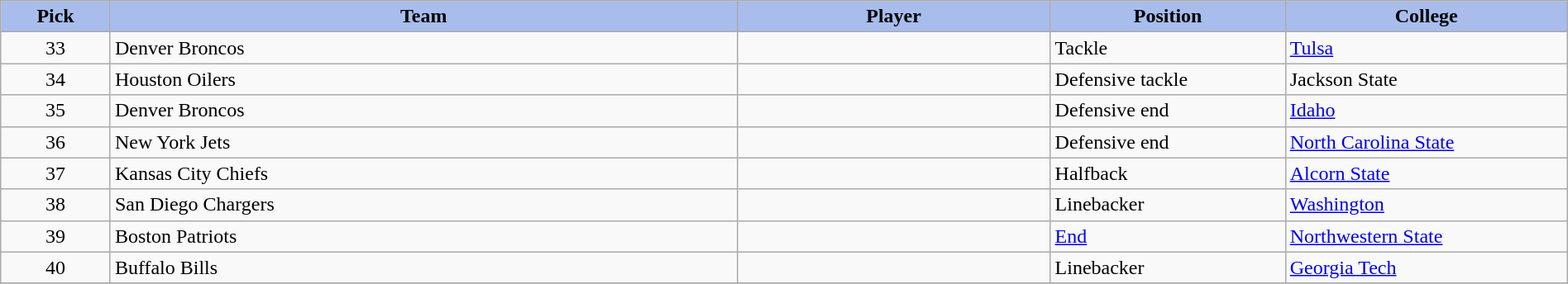<table class="wikitable sortable sortable" style="width: 100%">
<tr>
<th style="background:#A8BDEC;" width=7%>Pick</th>
<th style="background:#A8BDEC;" width=40%>Team</th>
<th style="background:#A8BDEC;" width=20%>Player</th>
<th style="background:#A8BDEC;" width=15%>Position</th>
<th style="background:#A8BDEC;" width=20%>College</th>
</tr>
<tr>
<td align=center>33</td>
<td>Denver Broncos</td>
<td></td>
<td>Tackle</td>
<td><a href='#'>Tulsa</a></td>
</tr>
<tr>
<td align=center>34</td>
<td>Houston Oilers</td>
<td></td>
<td>Defensive tackle</td>
<td>Jackson State</td>
</tr>
<tr>
<td align=center>35</td>
<td>Denver Broncos </td>
<td></td>
<td>Defensive end</td>
<td><a href='#'>Idaho</a></td>
</tr>
<tr>
<td align=center>36</td>
<td>New York Jets</td>
<td></td>
<td>Defensive end</td>
<td><a href='#'>North Carolina State</a></td>
</tr>
<tr>
<td align=center>37</td>
<td>Kansas City Chiefs</td>
<td></td>
<td>Halfback</td>
<td><a href='#'>Alcorn State</a></td>
</tr>
<tr>
<td align=center>38</td>
<td>San Diego Chargers</td>
<td></td>
<td>Linebacker</td>
<td><a href='#'>Washington</a></td>
</tr>
<tr>
<td align=center>39</td>
<td>Boston Patriots</td>
<td></td>
<td><a href='#'>End</a></td>
<td><a href='#'>Northwestern State</a></td>
</tr>
<tr>
<td align=center>40</td>
<td>Buffalo Bills</td>
<td></td>
<td>Linebacker</td>
<td><a href='#'>Georgia Tech</a></td>
</tr>
<tr>
</tr>
</table>
